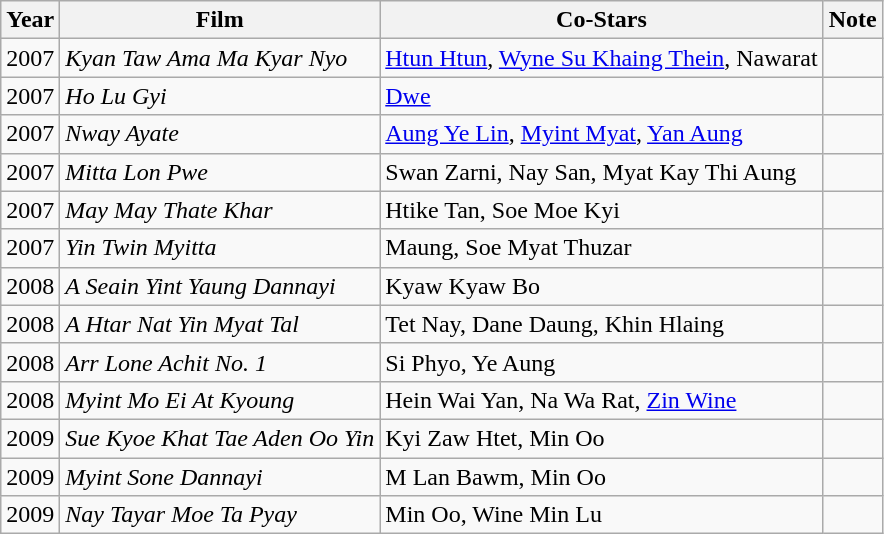<table class="wikitable sortable">
<tr>
<th>Year</th>
<th>Film</th>
<th>Co-Stars</th>
<th>Note</th>
</tr>
<tr>
<td>2007</td>
<td><em>Kyan Taw Ama Ma Kyar Nyo</em></td>
<td><a href='#'>Htun Htun</a>, <a href='#'>Wyne Su Khaing Thein</a>, Nawarat</td>
<td></td>
</tr>
<tr>
<td>2007</td>
<td><em>Ho Lu Gyi</em></td>
<td><a href='#'>Dwe</a></td>
<td></td>
</tr>
<tr>
<td>2007</td>
<td><em>Nway Ayate</em></td>
<td><a href='#'>Aung Ye Lin</a>, <a href='#'>Myint Myat</a>, <a href='#'>Yan Aung</a></td>
<td></td>
</tr>
<tr>
<td>2007</td>
<td><em>Mitta Lon Pwe</em></td>
<td>Swan Zarni, Nay San, Myat Kay Thi Aung</td>
<td></td>
</tr>
<tr>
<td>2007</td>
<td><em>May May Thate Khar</em></td>
<td>Htike Tan, Soe Moe Kyi</td>
<td></td>
</tr>
<tr>
<td>2007</td>
<td><em>Yin Twin Myitta</em></td>
<td>Maung, Soe Myat Thuzar</td>
<td></td>
</tr>
<tr>
<td>2008</td>
<td><em>A Seain Yint Yaung Dannayi</em></td>
<td>Kyaw Kyaw Bo</td>
<td></td>
</tr>
<tr>
<td>2008</td>
<td><em>A Htar Nat Yin Myat Tal</em></td>
<td>Tet Nay, Dane Daung, Khin Hlaing</td>
<td></td>
</tr>
<tr>
<td>2008</td>
<td><em>Arr Lone Achit No. 1</em></td>
<td>Si Phyo, Ye Aung</td>
<td></td>
</tr>
<tr>
<td>2008</td>
<td><em>Myint Mo Ei At Kyoung</em></td>
<td>Hein Wai Yan, Na Wa Rat, <a href='#'>Zin Wine</a></td>
<td></td>
</tr>
<tr>
<td>2009</td>
<td><em>Sue Kyoe Khat Tae Aden Oo Yin</em></td>
<td>Kyi Zaw Htet, Min Oo</td>
<td></td>
</tr>
<tr>
<td>2009</td>
<td><em>Myint Sone Dannayi</em></td>
<td>M Lan Bawm, Min Oo</td>
<td></td>
</tr>
<tr>
<td>2009</td>
<td><em>Nay Tayar Moe Ta Pyay</em></td>
<td>Min Oo, Wine Min Lu</td>
<td></td>
</tr>
</table>
